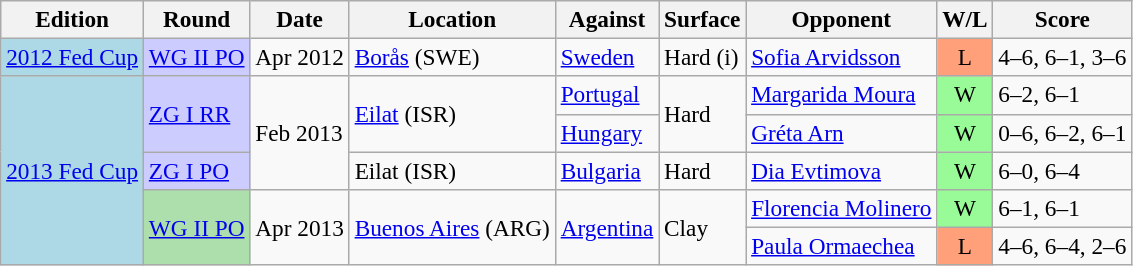<table class=wikitable style=font-size:97%;>
<tr>
<th>Edition</th>
<th>Round</th>
<th>Date</th>
<th>Location</th>
<th>Against</th>
<th>Surface</th>
<th>Opponent</th>
<th>W/L</th>
<th>Score</th>
</tr>
<tr>
<td bgcolor=lightblue><a href='#'>2012 Fed Cup</a></td>
<td bgcolor=CCCCFF><a href='#'>WG II PO</a></td>
<td>Apr 2012</td>
<td><a href='#'>Borås</a> (SWE)</td>
<td> <a href='#'>Sweden</a></td>
<td>Hard (i)</td>
<td><a href='#'>Sofia Arvidsson</a></td>
<td align=center bgcolor=ffa07a>L</td>
<td>4–6, 6–1, 3–6</td>
</tr>
<tr>
<td rowspan=5 bgcolor=lightblue><a href='#'>2013 Fed Cup</a></td>
<td rowspan=2 bgcolor=CCCCFF><a href='#'>ZG I RR</a></td>
<td rowspan="3">Feb 2013</td>
<td rowspan=2><a href='#'>Eilat</a> (ISR)</td>
<td> <a href='#'>Portugal</a></td>
<td rowspan=2>Hard</td>
<td><a href='#'>Margarida Moura</a></td>
<td align=center bgcolor=98fb98>W</td>
<td>6–2, 6–1</td>
</tr>
<tr>
<td> <a href='#'>Hungary</a></td>
<td><a href='#'>Gréta Arn</a></td>
<td align=center bgcolor=98fb98>W</td>
<td>0–6, 6–2, 6–1</td>
</tr>
<tr>
<td bgcolor=CCCCFF><a href='#'>ZG I PO</a></td>
<td rowspan="1">Eilat (ISR)</td>
<td> <a href='#'>Bulgaria</a></td>
<td rowspan=1>Hard</td>
<td><a href='#'>Dia Evtimova</a></td>
<td align=center bgcolor=98fb98>W</td>
<td>6–0, 6–4</td>
</tr>
<tr>
<td rowspan=2 bgcolor=#ADDFAD><a href='#'>WG II PO</a></td>
<td rowspan="2">Apr 2013</td>
<td rowspan=2><a href='#'>Buenos Aires</a> (ARG)</td>
<td rowspan=2> <a href='#'>Argentina</a></td>
<td rowspan=2>Clay</td>
<td><a href='#'>Florencia Molinero</a></td>
<td align=center bgcolor=98fb98>W</td>
<td>6–1, 6–1</td>
</tr>
<tr>
<td><a href='#'>Paula Ormaechea</a></td>
<td align=center bgcolor=ffa07a>L</td>
<td>4–6, 6–4, 2–6</td>
</tr>
</table>
